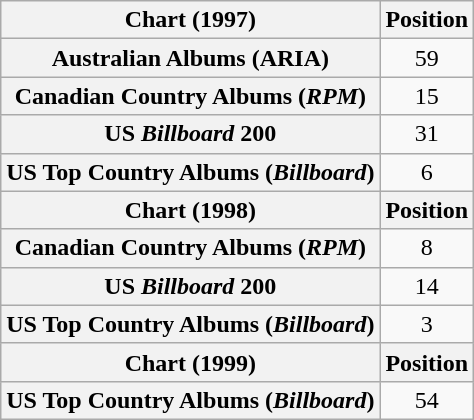<table class="wikitable sortable plainrowheaders" style="text-align:center">
<tr>
<th>Chart (1997)</th>
<th>Position</th>
</tr>
<tr>
<th scope="row">Australian Albums (ARIA)</th>
<td>59</td>
</tr>
<tr>
<th scope="row">Canadian Country Albums (<em>RPM</em>)</th>
<td>15</td>
</tr>
<tr>
<th scope="row">US <em>Billboard</em> 200</th>
<td>31</td>
</tr>
<tr>
<th scope="row">US Top Country Albums (<em>Billboard</em>)</th>
<td>6</td>
</tr>
<tr>
<th>Chart (1998)</th>
<th>Position</th>
</tr>
<tr>
<th scope="row">Canadian Country Albums (<em>RPM</em>)</th>
<td>8</td>
</tr>
<tr>
<th scope="row">US <em>Billboard</em> 200</th>
<td>14</td>
</tr>
<tr>
<th scope="row">US Top Country Albums (<em>Billboard</em>)</th>
<td>3</td>
</tr>
<tr>
<th>Chart (1999)</th>
<th>Position</th>
</tr>
<tr>
<th scope="row">US Top Country Albums (<em>Billboard</em>)</th>
<td>54</td>
</tr>
</table>
